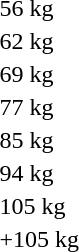<table>
<tr>
<td>56 kg<br></td>
<td></td>
<td></td>
<td></td>
</tr>
<tr>
<td>62 kg<br></td>
<td></td>
<td></td>
<td></td>
</tr>
<tr>
<td>69 kg<br></td>
<td></td>
<td></td>
<td></td>
</tr>
<tr>
<td>77 kg<br></td>
<td></td>
<td></td>
<td></td>
</tr>
<tr>
<td>85 kg<br></td>
<td></td>
<td></td>
<td></td>
</tr>
<tr>
<td>94 kg<br></td>
<td></td>
<td></td>
<td></td>
</tr>
<tr>
<td>105 kg<br></td>
<td></td>
<td></td>
<td></td>
</tr>
<tr>
<td>+105 kg<br></td>
<td></td>
<td></td>
<td></td>
</tr>
</table>
